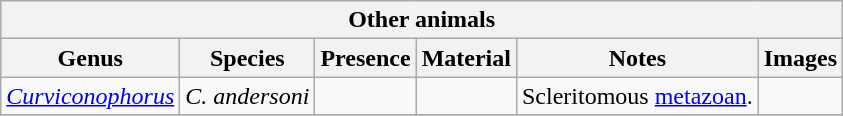<table class="wikitable" align="center">
<tr>
<th colspan="6" align="center"><strong>Other animals</strong></th>
</tr>
<tr>
<th>Genus</th>
<th>Species</th>
<th>Presence</th>
<th><strong>Material</strong></th>
<th>Notes</th>
<th>Images</th>
</tr>
<tr>
<td><em><a href='#'>Curviconophorus</a></em></td>
<td><em>C. andersoni</em></td>
<td></td>
<td></td>
<td>Scleritomous <a href='#'>metazoan</a>.</td>
<td></td>
</tr>
<tr>
</tr>
</table>
